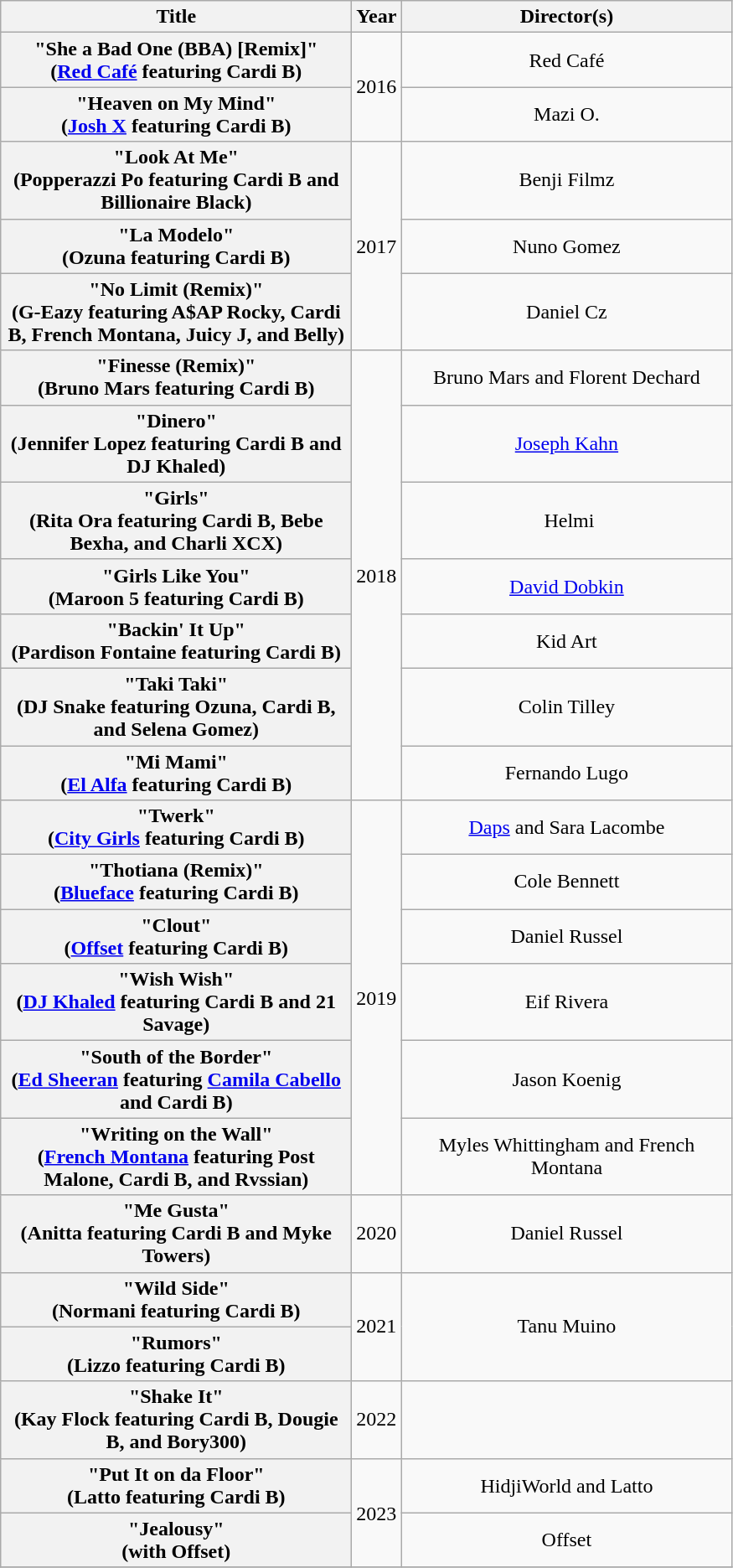<table class="wikitable plainrowheaders" style="text-align:center;">
<tr>
<th scope="col" style="width:17em;">Title</th>
<th scope="col" style="width:1em;">Year</th>
<th scope="col" style="width:16em;">Director(s)</th>
</tr>
<tr>
<th scope="row">"She a Bad One (BBA) [Remix]"<br><span>(<a href='#'>Red Café</a> featuring Cardi B)</span></th>
<td rowspan="2">2016</td>
<td>Red Café</td>
</tr>
<tr>
<th scope="row">"Heaven on My Mind"<br><span>(<a href='#'>Josh X</a> featuring Cardi B)</span></th>
<td>Mazi O.</td>
</tr>
<tr>
<th scope="row">"Look At Me"<br><span>(Popperazzi Po featuring Cardi B and Billionaire Black)</span></th>
<td rowspan=3>2017</td>
<td>Benji Filmz</td>
</tr>
<tr>
<th scope="row">"La Modelo"<br><span>(Ozuna featuring Cardi B)</span></th>
<td>Nuno Gomez</td>
</tr>
<tr>
<th scope="row">"No Limit (Remix)"<br><span>(G-Eazy featuring A$AP Rocky, Cardi B, French Montana, Juicy J, and Belly)</span></th>
<td>Daniel Cz</td>
</tr>
<tr>
<th scope="row">"Finesse (Remix)"<br> <span>(Bruno Mars featuring Cardi B)</span></th>
<td rowspan="7">2018</td>
<td>Bruno Mars and Florent Dechard</td>
</tr>
<tr>
<th scope="row">"Dinero"<br> <span>(Jennifer Lopez featuring Cardi B and DJ Khaled)</span></th>
<td><a href='#'>Joseph Kahn</a></td>
</tr>
<tr>
<th scope="row">"Girls"<br> <span>(Rita Ora featuring Cardi B, Bebe Bexha, and Charli XCX)</span></th>
<td> Helmi</td>
</tr>
<tr>
<th scope="row">"Girls Like You"  <br><span>(Maroon 5 featuring Cardi B)</span></th>
<td><a href='#'>David Dobkin</a></td>
</tr>
<tr>
<th scope="row">"Backin' It Up"<br><span>(Pardison Fontaine featuring Cardi B)</span></th>
<td>Kid Art</td>
</tr>
<tr>
<th scope="row">"Taki Taki"<br><span>(DJ Snake featuring Ozuna, Cardi B, and Selena Gomez)</span></th>
<td>Colin Tilley</td>
</tr>
<tr>
<th scope="row">"Mi Mami"<br><span>(<a href='#'>El Alfa</a> featuring Cardi B)</span></th>
<td>Fernando Lugo</td>
</tr>
<tr>
<th scope="row">"Twerk"<br><span>(<a href='#'>City Girls</a> featuring Cardi B)</span></th>
<td rowspan=6>2019</td>
<td><a href='#'>Daps</a> and Sara Lacombe</td>
</tr>
<tr>
<th scope="row">"Thotiana (Remix)"<br><span>(<a href='#'>Blueface</a> featuring Cardi B)</span></th>
<td>Cole Bennett</td>
</tr>
<tr>
<th scope="row">"Clout"<br><span>(<a href='#'>Offset</a> featuring Cardi B)</span></th>
<td>Daniel Russel</td>
</tr>
<tr>
<th scope="row">"Wish Wish"<br><span>(<a href='#'>DJ Khaled</a> featuring Cardi B and 21 Savage)</span></th>
<td>Eif Rivera</td>
</tr>
<tr>
<th scope="row">"South of the Border"<br><span>(<a href='#'>Ed Sheeran</a> featuring <a href='#'>Camila Cabello</a> and Cardi B)</span></th>
<td>Jason Koenig</td>
</tr>
<tr>
<th scope="row">"Writing on the Wall"<br><span>(<a href='#'>French Montana</a> featuring Post Malone, Cardi B, and Rvssian)</span></th>
<td>Myles Whittingham and French Montana</td>
</tr>
<tr>
<th scope="row">"Me Gusta"<br><span>(Anitta featuring Cardi B and Myke Towers)</span></th>
<td>2020</td>
<td>Daniel Russel</td>
</tr>
<tr>
<th scope="row">"Wild Side"<br><span>(Normani featuring Cardi B)</span></th>
<td rowspan=2>2021</td>
<td rowspan=2>Tanu Muino</td>
</tr>
<tr>
<th scope="row">"Rumors"<br><span>(Lizzo featuring Cardi B)</span></th>
</tr>
<tr>
<th scope="row">"Shake It"<br><span>(Kay Flock featuring Cardi B, Dougie B, and Bory300)</span></th>
<td>2022</td>
<td></td>
</tr>
<tr>
<th scope="row">"Put It on da Floor"<br><span>(Latto featuring Cardi B)</span></th>
<td rowspan="2">2023</td>
<td>HidjiWorld and Latto</td>
</tr>
<tr>
<th scope="row">"Jealousy"<br><span>(with Offset)</span></th>
<td>Offset</td>
</tr>
<tr>
</tr>
</table>
